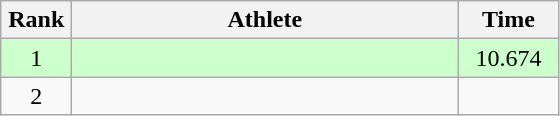<table class=wikitable style="text-align:center">
<tr>
<th width=40>Rank</th>
<th width=250>Athlete</th>
<th width=60>Time</th>
</tr>
<tr bgcolor="ccffcc">
<td>1</td>
<td align=left></td>
<td>10.674</td>
</tr>
<tr>
<td>2</td>
<td align=left></td>
<td></td>
</tr>
</table>
